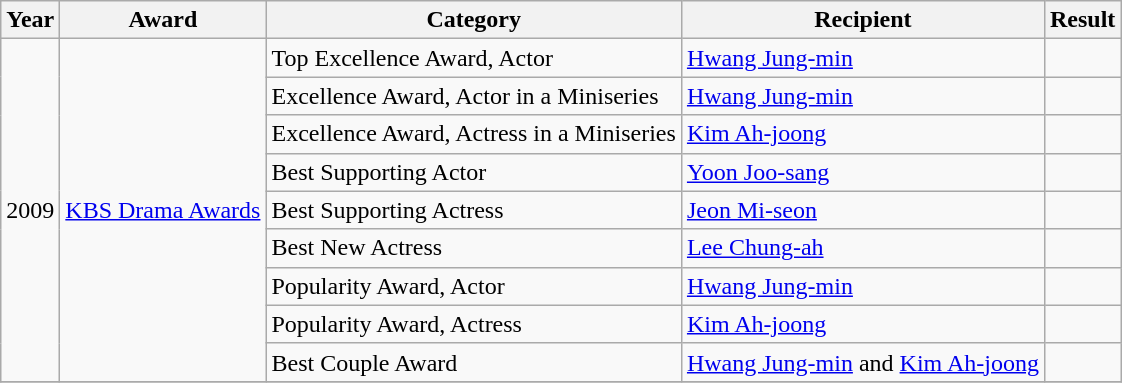<table class="wikitable">
<tr>
<th>Year</th>
<th>Award</th>
<th>Category</th>
<th>Recipient</th>
<th>Result</th>
</tr>
<tr>
<td rowspan=9>2009</td>
<td rowspan=9><a href='#'>KBS Drama Awards</a></td>
<td>Top Excellence Award, Actor</td>
<td><a href='#'>Hwang Jung-min</a></td>
<td></td>
</tr>
<tr>
<td>Excellence Award, Actor in a Miniseries</td>
<td><a href='#'>Hwang Jung-min</a></td>
<td></td>
</tr>
<tr>
<td>Excellence Award, Actress in a Miniseries</td>
<td><a href='#'>Kim Ah-joong</a></td>
<td></td>
</tr>
<tr>
<td>Best Supporting Actor</td>
<td><a href='#'>Yoon Joo-sang</a></td>
<td></td>
</tr>
<tr>
<td>Best Supporting Actress</td>
<td><a href='#'>Jeon Mi-seon</a></td>
<td></td>
</tr>
<tr>
<td>Best New Actress</td>
<td><a href='#'>Lee Chung-ah</a></td>
<td></td>
</tr>
<tr>
<td>Popularity Award, Actor</td>
<td><a href='#'>Hwang Jung-min</a></td>
<td></td>
</tr>
<tr>
<td>Popularity Award, Actress</td>
<td><a href='#'>Kim Ah-joong</a></td>
<td></td>
</tr>
<tr>
<td>Best Couple Award</td>
<td><a href='#'>Hwang Jung-min</a> and <a href='#'>Kim Ah-joong</a></td>
<td></td>
</tr>
<tr>
</tr>
</table>
